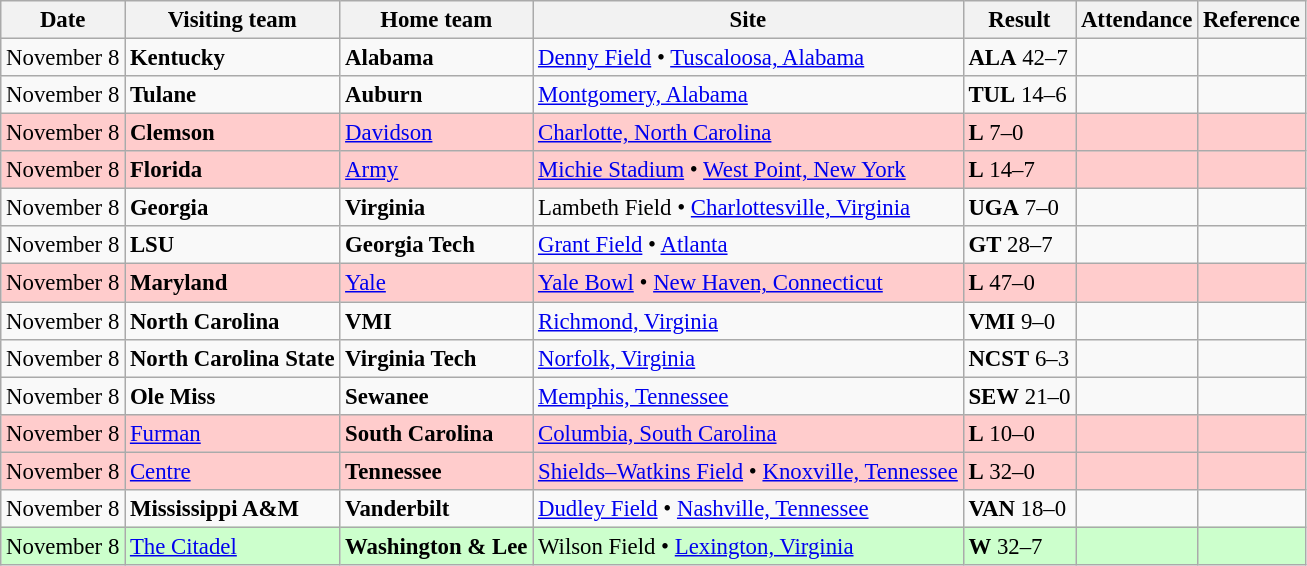<table class="wikitable" style="font-size:95%;">
<tr>
<th>Date</th>
<th>Visiting team</th>
<th>Home team</th>
<th>Site</th>
<th>Result</th>
<th>Attendance</th>
<th class="unsortable">Reference</th>
</tr>
<tr bgcolor=>
<td>November 8</td>
<td><strong>Kentucky</strong></td>
<td><strong>Alabama</strong></td>
<td><a href='#'>Denny Field</a> •  <a href='#'>Tuscaloosa, Alabama</a></td>
<td><strong>ALA</strong> 42–7</td>
<td></td>
<td></td>
</tr>
<tr bgcolor=>
<td>November 8</td>
<td><strong>Tulane</strong></td>
<td><strong>Auburn</strong></td>
<td><a href='#'>Montgomery, Alabama</a></td>
<td><strong>TUL</strong> 14–6</td>
<td></td>
<td></td>
</tr>
<tr bgcolor=ffcccc>
<td>November 8</td>
<td><strong>Clemson</strong></td>
<td><a href='#'>Davidson</a></td>
<td><a href='#'>Charlotte, North Carolina</a></td>
<td><strong>L</strong> 7–0</td>
<td></td>
<td></td>
</tr>
<tr bgcolor=ffcccc>
<td>November 8</td>
<td><strong>Florida</strong></td>
<td><a href='#'>Army</a></td>
<td><a href='#'>Michie Stadium</a> • <a href='#'>West Point, New York</a></td>
<td><strong>L</strong> 14–7</td>
<td></td>
<td></td>
</tr>
<tr bgcolor=>
<td>November 8</td>
<td><strong>Georgia</strong></td>
<td><strong>Virginia</strong></td>
<td>Lambeth Field • <a href='#'>Charlottesville, Virginia</a></td>
<td><strong>UGA</strong> 7–0</td>
<td></td>
<td></td>
</tr>
<tr bgcolor=>
<td>November 8</td>
<td><strong>LSU</strong></td>
<td><strong>Georgia Tech</strong></td>
<td><a href='#'>Grant Field</a> • <a href='#'>Atlanta</a></td>
<td><strong>GT</strong> 28–7</td>
<td></td>
<td></td>
</tr>
<tr bgcolor=ffcccc>
<td>November 8</td>
<td><strong>Maryland</strong></td>
<td><a href='#'>Yale</a></td>
<td><a href='#'>Yale Bowl</a> • <a href='#'>New Haven, Connecticut</a></td>
<td><strong>L</strong> 47–0</td>
<td></td>
<td></td>
</tr>
<tr bgcolor=>
<td>November 8</td>
<td><strong>North Carolina</strong></td>
<td><strong>VMI</strong></td>
<td><a href='#'>Richmond, Virginia</a></td>
<td><strong>VMI</strong> 9–0</td>
<td></td>
<td></td>
</tr>
<tr bgcolor=>
<td>November 8</td>
<td><strong>North Carolina State</strong></td>
<td><strong>Virginia Tech</strong></td>
<td><a href='#'>Norfolk, Virginia</a></td>
<td><strong>NCST</strong> 6–3</td>
<td></td>
<td></td>
</tr>
<tr bgcolor=>
<td>November 8</td>
<td><strong>Ole Miss</strong></td>
<td><strong>Sewanee</strong></td>
<td><a href='#'>Memphis, Tennessee</a></td>
<td><strong>SEW</strong> 21–0</td>
<td></td>
<td></td>
</tr>
<tr bgcolor=ffcccc>
<td>November 8</td>
<td><a href='#'>Furman</a></td>
<td><strong>South Carolina</strong></td>
<td><a href='#'>Columbia, South Carolina</a></td>
<td><strong>L</strong> 10–0</td>
<td></td>
<td></td>
</tr>
<tr bgcolor=ffcccc>
<td>November 8</td>
<td><a href='#'>Centre</a></td>
<td><strong>Tennessee</strong></td>
<td><a href='#'>Shields–Watkins Field</a> • <a href='#'>Knoxville, Tennessee</a></td>
<td><strong>L</strong> 32–0</td>
<td></td>
<td></td>
</tr>
<tr bgcolor=>
<td>November 8</td>
<td><strong>Mississippi A&M</strong></td>
<td><strong>Vanderbilt</strong></td>
<td><a href='#'>Dudley Field</a> • <a href='#'>Nashville, Tennessee</a></td>
<td><strong>VAN</strong> 18–0</td>
<td></td>
<td></td>
</tr>
<tr bgcolor=ccffcc>
<td>November 8</td>
<td><a href='#'>The Citadel</a></td>
<td><strong>Washington & Lee</strong></td>
<td>Wilson Field • <a href='#'>Lexington, Virginia</a></td>
<td><strong>W</strong> 32–7</td>
<td></td>
<td></td>
</tr>
</table>
